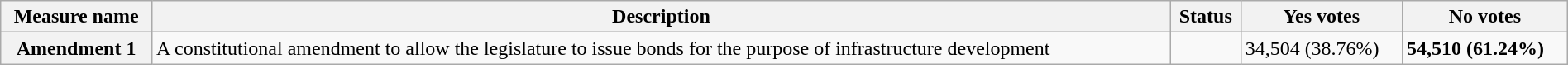<table class="wikitable sortable plainrowheaders" style="width:100%">
<tr>
<th scope="col">Measure name</th>
<th class="unsortable" scope="col">Description</th>
<th scope="col">Status</th>
<th scope="col">Yes votes</th>
<th scope="col">No votes</th>
</tr>
<tr>
<th scope="row">Amendment 1</th>
<td>A constitutional amendment to allow the legislature to issue bonds for the purpose of infrastructure development</td>
<td></td>
<td>34,504 (38.76%)</td>
<td><strong>54,510 (61.24%)</strong></td>
</tr>
</table>
